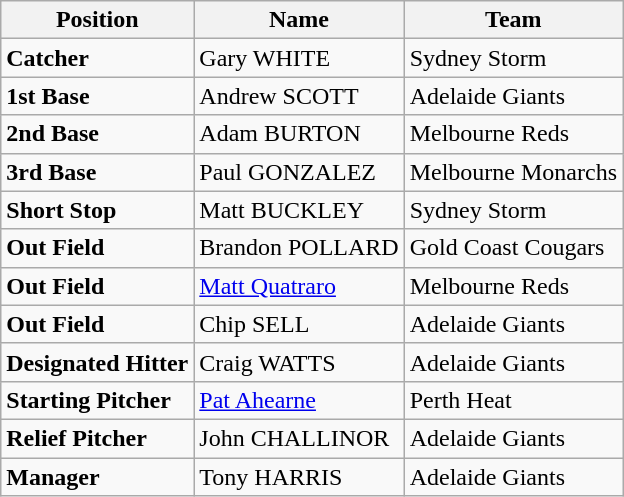<table class="wikitable">
<tr>
<th>Position</th>
<th>Name</th>
<th>Team</th>
</tr>
<tr>
<td><strong>Catcher</strong></td>
<td>Gary WHITE</td>
<td>Sydney Storm</td>
</tr>
<tr>
<td><strong>1st Base</strong></td>
<td>Andrew SCOTT</td>
<td>Adelaide Giants</td>
</tr>
<tr>
<td><strong>2nd Base</strong></td>
<td>Adam BURTON</td>
<td>Melbourne Reds</td>
</tr>
<tr>
<td><strong>3rd Base</strong></td>
<td>Paul GONZALEZ</td>
<td>Melbourne Monarchs</td>
</tr>
<tr>
<td><strong>Short Stop</strong></td>
<td>Matt BUCKLEY</td>
<td>Sydney Storm</td>
</tr>
<tr>
<td><strong>Out Field</strong></td>
<td>Brandon POLLARD</td>
<td>Gold Coast Cougars</td>
</tr>
<tr>
<td><strong>Out Field</strong></td>
<td><a href='#'>Matt Quatraro</a></td>
<td>Melbourne Reds</td>
</tr>
<tr>
<td><strong>Out Field</strong></td>
<td>Chip SELL</td>
<td>Adelaide Giants</td>
</tr>
<tr>
<td><strong>Designated Hitter</strong></td>
<td>Craig WATTS</td>
<td>Adelaide Giants</td>
</tr>
<tr>
<td><strong>Starting Pitcher</strong></td>
<td><a href='#'>Pat Ahearne</a></td>
<td>Perth Heat</td>
</tr>
<tr>
<td><strong>Relief Pitcher</strong></td>
<td>John CHALLINOR</td>
<td>Adelaide Giants</td>
</tr>
<tr>
<td><strong>Manager</strong></td>
<td>Tony HARRIS</td>
<td>Adelaide Giants</td>
</tr>
</table>
